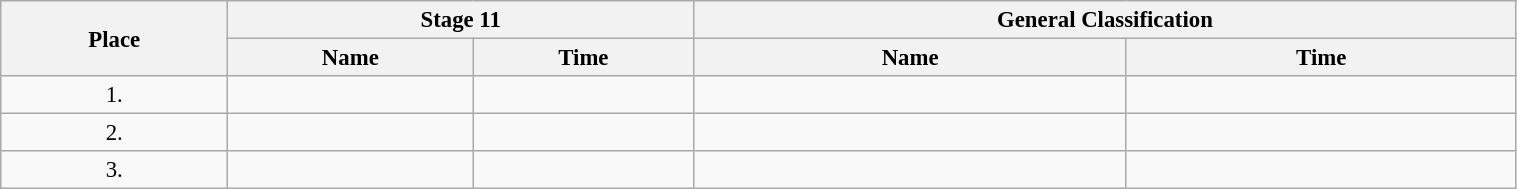<table class="wikitable"  style="font-size:95%; width:80%;">
<tr>
<th rowspan="2">Place</th>
<th colspan="2">Stage 11</th>
<th colspan="2">General Classification</th>
</tr>
<tr>
<th>Name</th>
<th>Time</th>
<th>Name</th>
<th>Time</th>
</tr>
<tr>
<td style="text-align:center;">1.</td>
<td></td>
<td></td>
<td></td>
<td></td>
</tr>
<tr>
<td style="text-align:center;">2.</td>
<td></td>
<td></td>
<td></td>
<td></td>
</tr>
<tr>
<td style="text-align:center;">3.</td>
<td></td>
<td></td>
<td></td>
<td></td>
</tr>
</table>
